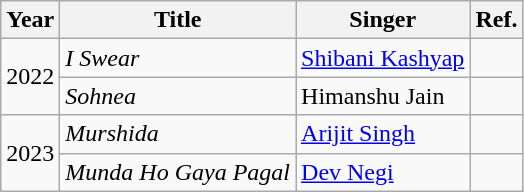<table class="wikitable">
<tr>
<th scope="col">Year</th>
<th scope="col">Title</th>
<th scope="col">Singer</th>
<th scope="col">Ref.</th>
</tr>
<tr>
<td rowspan="2">2022</td>
<td><em>I Swear</em></td>
<td><a href='#'>Shibani Kashyap</a></td>
<td></td>
</tr>
<tr>
<td><em>Sohnea</em></td>
<td>Himanshu Jain</td>
<td></td>
</tr>
<tr>
<td rowspan="2">2023</td>
<td><em>Murshida</em></td>
<td><a href='#'>Arijit Singh</a></td>
<td></td>
</tr>
<tr>
<td><em>Munda Ho Gaya Pagal</em></td>
<td><a href='#'>Dev Negi</a></td>
<td></td>
</tr>
</table>
